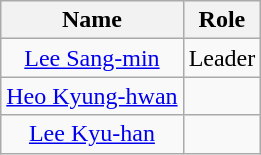<table class="wikitable" style="text-align: center;">
<tr>
<th>Name</th>
<th>Role</th>
</tr>
<tr>
<td><a href='#'>Lee Sang-min</a></td>
<td>Leader</td>
</tr>
<tr>
<td><a href='#'>Heo Kyung-hwan</a></td>
<td></td>
</tr>
<tr>
<td><a href='#'>Lee Kyu-han</a></td>
<td></td>
</tr>
</table>
